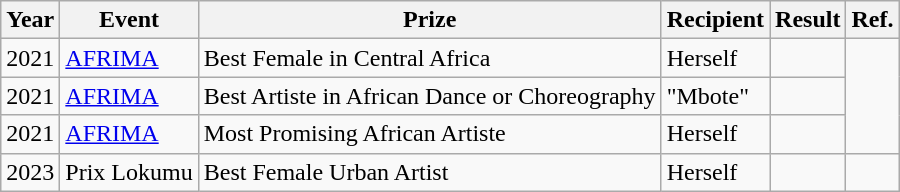<table class="wikitable">
<tr>
<th>Year</th>
<th>Event</th>
<th>Prize</th>
<th>Recipient</th>
<th>Result</th>
<th>Ref.</th>
</tr>
<tr>
<td>2021</td>
<td><a href='#'>AFRIMA</a></td>
<td>Best Female in Central Africa</td>
<td>Herself</td>
<td></td>
</tr>
<tr>
<td>2021</td>
<td><a href='#'>AFRIMA</a></td>
<td>Best Artiste in African Dance or Choreography</td>
<td>"Mbote"</td>
<td></td>
</tr>
<tr>
<td>2021</td>
<td><a href='#'>AFRIMA</a></td>
<td>Most Promising African Artiste</td>
<td>Herself</td>
<td></td>
</tr>
<tr>
<td>2023</td>
<td>Prix Lokumu</td>
<td>Best Female Urban Artist</td>
<td>Herself</td>
<td></td>
<td></td>
</tr>
</table>
